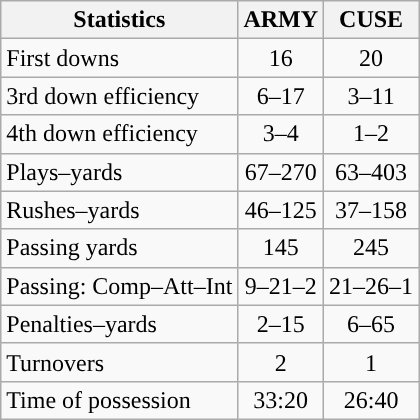<table class="wikitable">
<tr>
<th>Statistics</th>
<th>ARMY</th>
<th>CUSE</th>
</tr>
<tr>
<td>First downs</td>
<td align=center>16</td>
<td align=center>20</td>
</tr>
<tr>
<td>3rd down efficiency</td>
<td align=center>6–17</td>
<td align=center>3–11</td>
</tr>
<tr>
<td>4th down efficiency</td>
<td align=center>3–4</td>
<td align=center>1–2</td>
</tr>
<tr>
<td>Plays–yards</td>
<td align=center>67–270</td>
<td align=center>63–403</td>
</tr>
<tr>
<td>Rushes–yards</td>
<td align=center>46–125</td>
<td align=center>37–158</td>
</tr>
<tr>
<td>Passing yards</td>
<td align=center>145</td>
<td align=center>245</td>
</tr>
<tr>
<td>Passing: Comp–Att–Int</td>
<td align=center>9–21–2</td>
<td align=center>21–26–1</td>
</tr>
<tr>
<td>Penalties–yards</td>
<td align=center>2–15</td>
<td align=center>6–65</td>
</tr>
<tr>
<td>Turnovers</td>
<td align=center>2</td>
<td align=center>1</td>
</tr>
<tr>
<td>Time of possession</td>
<td align=center>33:20</td>
<td align=center>26:40</td>
</tr>
</table>
